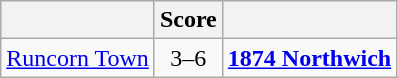<table class="wikitable" style="text-align: center">
<tr>
<th></th>
<th>Score</th>
<th></th>
</tr>
<tr>
<td><a href='#'>Runcorn Town</a></td>
<td>3–6</td>
<td><strong><a href='#'>1874 Northwich</a></strong></td>
</tr>
</table>
